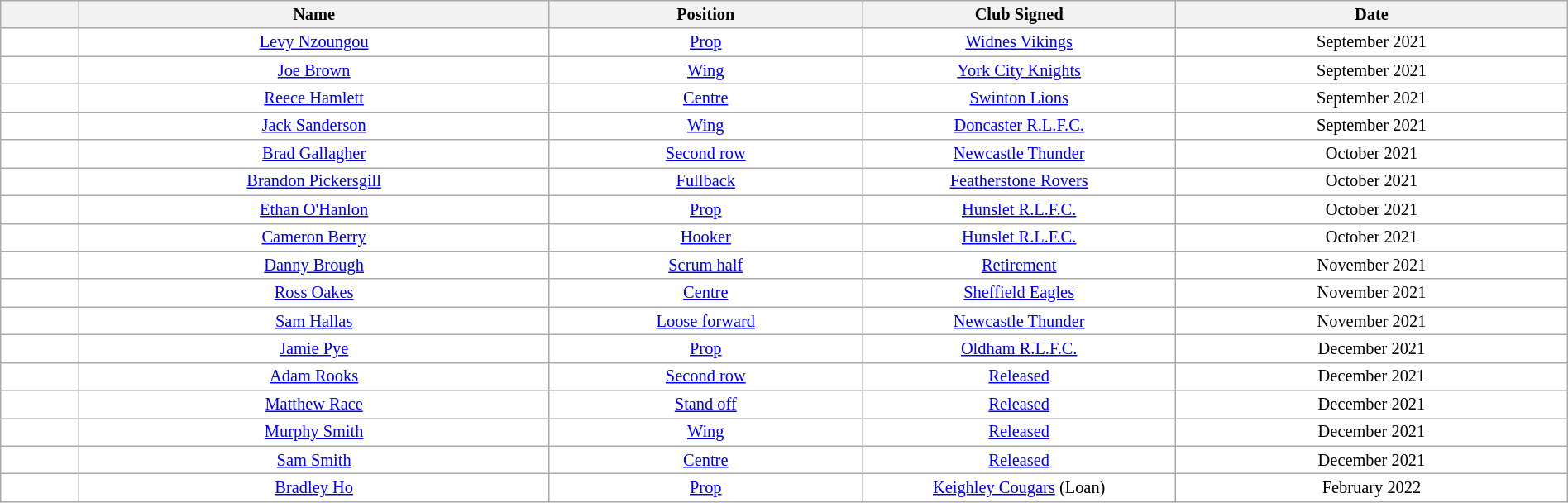<table class="wikitable sortable"  style="width:100%; font-size:85%;">
<tr style="background:#efefef;">
<th width=5%></th>
<th width=30%>Name</th>
<th !width=30%>Position</th>
<th width=20%>Club Signed</th>
<th width=25%>Date</th>
</tr>
<tr style="background:#fff;">
<td align=center></td>
<td align=center><a href='#'>Levy Nzoungou</a></td>
<td align=center><a href='#'>Prop</a></td>
<td align=center><a href='#'>Widnes Vikings</a></td>
<td align=center>September 2021</td>
</tr>
<tr style="background:#fff;">
<td align=center></td>
<td align=center><a href='#'>Joe Brown</a></td>
<td align=center><a href='#'>Wing</a></td>
<td align=center><a href='#'>York City Knights</a></td>
<td align=center>September 2021</td>
</tr>
<tr style="background:#fff;">
<td align=center></td>
<td align=center><a href='#'>Reece Hamlett</a></td>
<td align=center><a href='#'>Centre</a></td>
<td align=center><a href='#'>Swinton Lions</a></td>
<td align=center>September 2021</td>
</tr>
<tr style="background:#fff;">
<td align=center></td>
<td align=center><a href='#'>Jack Sanderson</a></td>
<td align=center><a href='#'>Wing</a></td>
<td align=center><a href='#'>Doncaster R.L.F.C.</a></td>
<td align=center>September 2021</td>
</tr>
<tr style="background:#fff;">
<td align=center></td>
<td align=center><a href='#'>Brad Gallagher</a></td>
<td align=center><a href='#'>Second row</a></td>
<td align=center><a href='#'>Newcastle Thunder</a></td>
<td align=center>October 2021</td>
</tr>
<tr style="background:#fff;">
<td align=center></td>
<td align=center><a href='#'>Brandon Pickersgill</a></td>
<td align=center><a href='#'>Fullback</a></td>
<td align=center><a href='#'>Featherstone Rovers</a></td>
<td align=center>October 2021</td>
</tr>
<tr style="background:#fff;">
<td align=center></td>
<td align=center><a href='#'>Ethan O'Hanlon</a></td>
<td align=center><a href='#'>Prop</a></td>
<td align=center><a href='#'>Hunslet R.L.F.C.</a></td>
<td align=center>October 2021</td>
</tr>
<tr style="background:#fff;">
<td align=center></td>
<td align=center><a href='#'>Cameron Berry</a></td>
<td align=center><a href='#'>Hooker</a></td>
<td align=center><a href='#'>Hunslet R.L.F.C.</a></td>
<td align=center>October 2021</td>
</tr>
<tr style="background:#fff;">
<td align=center></td>
<td align=center><a href='#'>Danny Brough</a></td>
<td align=center><a href='#'>Scrum half</a></td>
<td align=center><a href='#'>Retirement</a></td>
<td align=center>November 2021</td>
</tr>
<tr style="background:#fff;">
<td align=center></td>
<td align=center><a href='#'>Ross Oakes</a></td>
<td align=center><a href='#'>Centre</a></td>
<td align=center><a href='#'>Sheffield Eagles</a></td>
<td align=center>November 2021</td>
</tr>
<tr style="background:#fff;">
<td align=center></td>
<td align=center><a href='#'>Sam Hallas</a></td>
<td align=center><a href='#'>Loose forward</a></td>
<td align=center><a href='#'>Newcastle Thunder</a></td>
<td align=center>November 2021</td>
</tr>
<tr style="background:#fff;">
<td align=center></td>
<td align=center><a href='#'>Jamie Pye</a></td>
<td align=center><a href='#'>Prop</a></td>
<td align=center><a href='#'>Oldham R.L.F.C.</a></td>
<td align=center>December 2021</td>
</tr>
<tr style="background:#fff;">
<td align=center></td>
<td align=center><a href='#'>Adam Rooks</a></td>
<td align=center><a href='#'>Second row</a></td>
<td align=center><a href='#'>Released</a></td>
<td align=center>December 2021</td>
</tr>
<tr style="background:#fff;">
<td align=center></td>
<td align=center><a href='#'>Matthew Race</a></td>
<td align=center><a href='#'>Stand off</a></td>
<td align=center><a href='#'>Released</a></td>
<td align=center>December 2021</td>
</tr>
<tr style="background:#fff;">
<td align=center></td>
<td align=center><a href='#'>Murphy Smith</a></td>
<td align=center><a href='#'>Wing</a></td>
<td align=center><a href='#'>Released</a></td>
<td align=center>December 2021</td>
</tr>
<tr style="background:#fff;">
<td align=center></td>
<td align=center><a href='#'>Sam Smith</a></td>
<td align=center><a href='#'>Centre</a></td>
<td align=center><a href='#'>Released</a></td>
<td align=center>December 2021</td>
</tr>
<tr style="background:#fff;">
<td align=center></td>
<td align=center><a href='#'>Bradley Ho</a></td>
<td align=center><a href='#'>Prop</a></td>
<td align=center><a href='#'>Keighley Cougars</a> (Loan)</td>
<td align=center>February 2022</td>
</tr>
</table>
